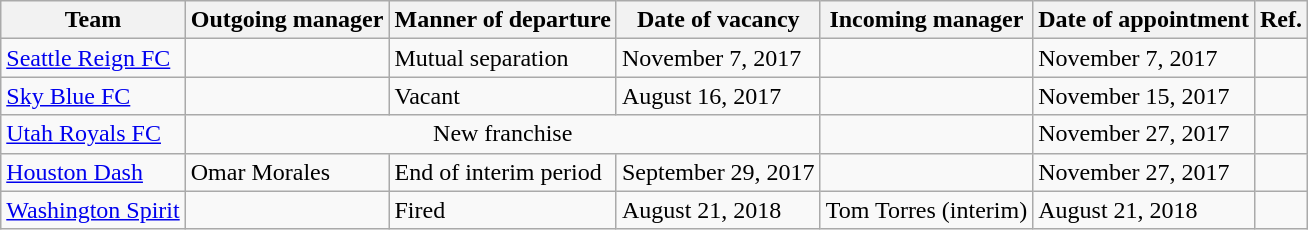<table class="wikitable sortable">
<tr>
<th>Team</th>
<th>Outgoing manager</th>
<th>Manner of departure</th>
<th>Date of vacancy</th>
<th>Incoming manager</th>
<th>Date of appointment</th>
<th>Ref.</th>
</tr>
<tr>
<td><a href='#'>Seattle Reign FC</a></td>
<td> </td>
<td>Mutual separation</td>
<td>November 7, 2017</td>
<td> </td>
<td>November 7, 2017</td>
<td></td>
</tr>
<tr>
<td><a href='#'>Sky Blue FC</a></td>
<td></td>
<td>Vacant</td>
<td>August 16, 2017</td>
<td> </td>
<td>November 15, 2017</td>
<td></td>
</tr>
<tr>
<td><a href='#'>Utah Royals FC</a></td>
<td colspan=3 align=center>New franchise</td>
<td> </td>
<td>November 27, 2017</td>
<td></td>
</tr>
<tr>
<td><a href='#'>Houston Dash</a></td>
<td> Omar Morales</td>
<td>End of interim period</td>
<td>September 29, 2017</td>
<td> </td>
<td>November 27, 2017</td>
<td></td>
</tr>
<tr>
<td><a href='#'>Washington Spirit</a></td>
<td> </td>
<td>Fired</td>
<td>August 21, 2018</td>
<td> Tom Torres (interim)</td>
<td>August 21, 2018</td>
<td></td>
</tr>
</table>
